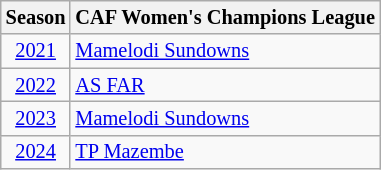<table class="wikitable floatright" style="text-align:left; margin-top:15px; font-size:85%">
<tr>
<th>Season</th>
<th>CAF Women's Champions League</th>
</tr>
<tr>
<td style="text-align:center"><a href='#'>2021</a></td>
<td> <a href='#'>Mamelodi Sundowns</a></td>
</tr>
<tr>
<td style="text-align:center"><a href='#'>2022</a></td>
<td> <a href='#'>AS FAR</a></td>
</tr>
<tr>
<td style="text-align:center"><a href='#'>2023</a></td>
<td> <a href='#'>Mamelodi Sundowns</a></td>
</tr>
<tr>
<td style="text-align:center"><a href='#'>2024</a></td>
<td> <a href='#'>TP Mazembe</a></td>
</tr>
</table>
